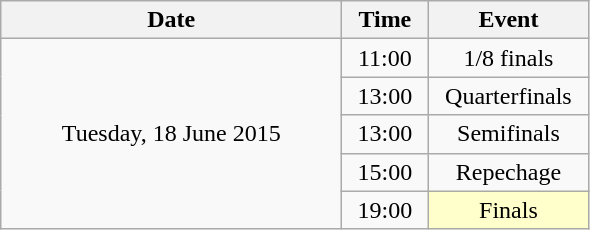<table class = "wikitable" style="text-align:center;">
<tr>
<th width=220>Date</th>
<th width=50>Time</th>
<th width=100>Event</th>
</tr>
<tr>
<td rowspan=5>Tuesday, 18 June 2015</td>
<td>11:00</td>
<td>1/8 finals</td>
</tr>
<tr>
<td>13:00</td>
<td>Quarterfinals</td>
</tr>
<tr>
<td>13:00</td>
<td>Semifinals</td>
</tr>
<tr>
<td>15:00</td>
<td>Repechage</td>
</tr>
<tr>
<td>19:00</td>
<td bgcolor=ffffcc>Finals</td>
</tr>
</table>
